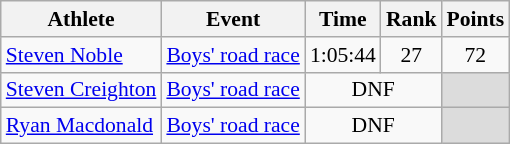<table class="wikitable" border="1" style="font-size:90%">
<tr>
<th>Athlete</th>
<th>Event</th>
<th>Time</th>
<th>Rank</th>
<th>Points</th>
</tr>
<tr>
<td><a href='#'>Steven Noble</a></td>
<td><a href='#'>Boys' road race</a></td>
<td align=center>1:05:44</td>
<td align=center>27</td>
<td align=center>72</td>
</tr>
<tr>
<td><a href='#'>Steven Creighton</a></td>
<td><a href='#'>Boys' road race</a></td>
<td align=center colspan=2>DNF</td>
<td bgcolor=#DCDCDC></td>
</tr>
<tr>
<td><a href='#'>Ryan Macdonald</a></td>
<td><a href='#'>Boys' road race</a></td>
<td align=center colspan=2>DNF</td>
<td bgcolor=#DCDCDC></td>
</tr>
</table>
